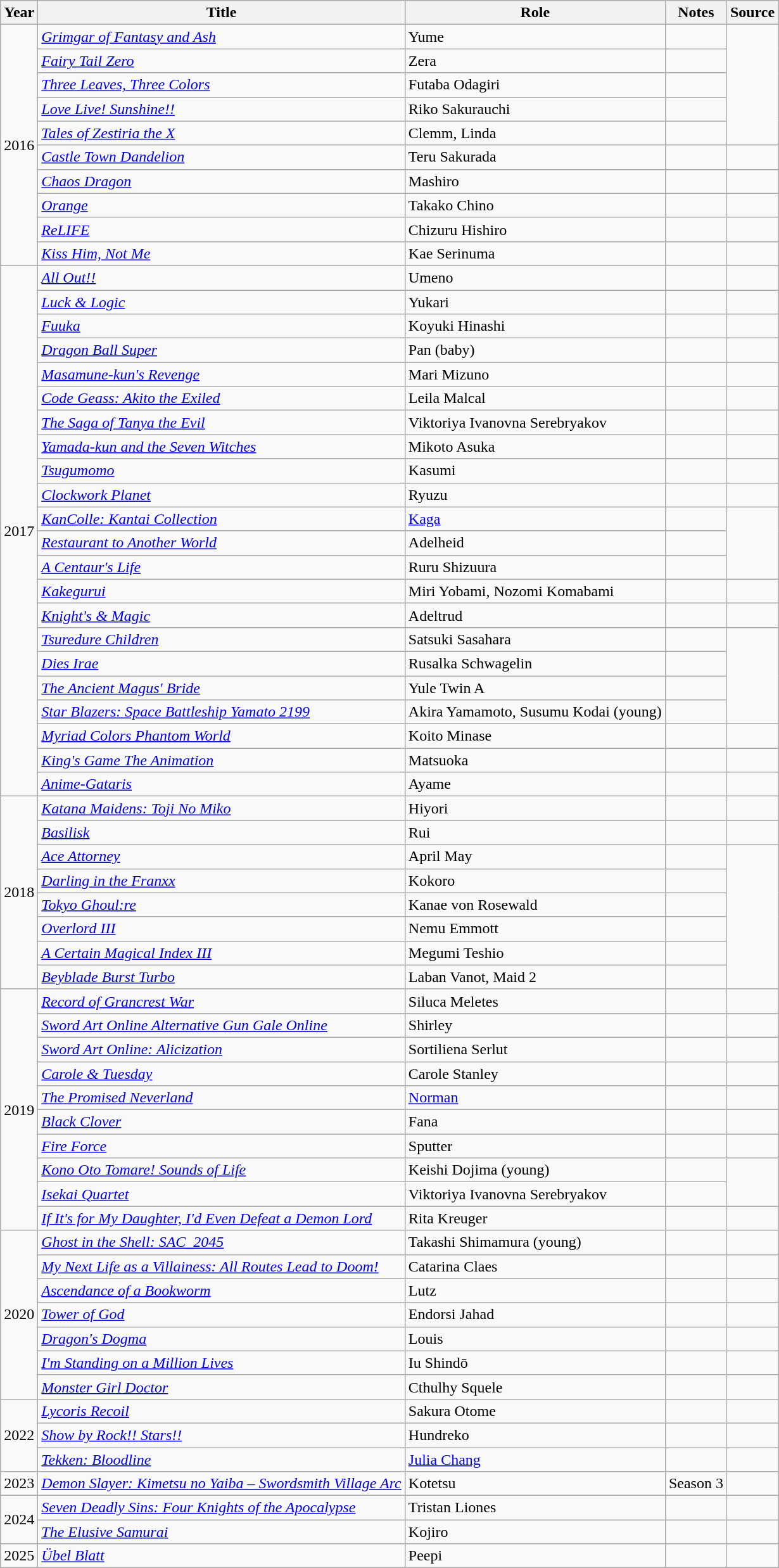<table class="wikitable sortable plainrowheaders">
<tr>
<th>Year</th>
<th>Title</th>
<th>Role</th>
<th class="unsortable">Notes</th>
<th class="unsortable">Source</th>
</tr>
<tr>
<td rowspan="10">2016</td>
<td><em><a href='#'>Grimgar of Fantasy and Ash</a></em></td>
<td>Yume</td>
<td></td>
<td rowspan="5"></td>
</tr>
<tr>
<td><em><a href='#'>Fairy Tail Zero</a></em></td>
<td>Zera</td>
<td></td>
</tr>
<tr>
<td><em><a href='#'>Three Leaves, Three Colors</a></em></td>
<td>Futaba Odagiri</td>
<td></td>
</tr>
<tr>
<td><em><a href='#'>Love Live! Sunshine!!</a></em></td>
<td>Riko Sakurauchi</td>
<td></td>
</tr>
<tr>
<td><em><a href='#'>Tales of Zestiria the X</a></em></td>
<td>Clemm, Linda</td>
<td></td>
</tr>
<tr>
<td><em><a href='#'>Castle Town Dandelion</a></em></td>
<td>Teru Sakurada</td>
<td></td>
<td></td>
</tr>
<tr>
<td><em><a href='#'>Chaos Dragon</a></em></td>
<td>Mashiro</td>
<td></td>
<td></td>
</tr>
<tr>
<td><em><a href='#'>Orange</a></em></td>
<td>Takako Chino</td>
<td></td>
<td></td>
</tr>
<tr>
<td><em><a href='#'>ReLIFE</a></em></td>
<td>Chizuru Hishiro</td>
<td></td>
<td></td>
</tr>
<tr>
<td><em><a href='#'>Kiss Him, Not Me</a></em></td>
<td>Kae Serinuma</td>
<td></td>
<td></td>
</tr>
<tr>
<td rowspan="22">2017</td>
<td><em><a href='#'>All Out!!</a></em></td>
<td>Umeno</td>
<td></td>
<td></td>
</tr>
<tr>
<td><em><a href='#'>Luck & Logic</a></em></td>
<td>Yukari</td>
<td></td>
<td></td>
</tr>
<tr>
<td><em><a href='#'>Fuuka</a></em></td>
<td>Koyuki Hinashi</td>
<td></td>
<td></td>
</tr>
<tr>
<td><em><a href='#'>Dragon Ball Super</a></em></td>
<td>Pan (baby)</td>
<td></td>
<td></td>
</tr>
<tr>
<td><em><a href='#'>Masamune-kun's Revenge</a></em></td>
<td>Mari Mizuno</td>
<td></td>
<td></td>
</tr>
<tr>
<td><em><a href='#'>Code Geass: Akito the Exiled</a></em></td>
<td>Leila Malcal</td>
<td></td>
<td></td>
</tr>
<tr>
<td><em><a href='#'>The Saga of Tanya the Evil</a></em></td>
<td>Viktoriya Ivanovna Serebryakov</td>
<td></td>
<td></td>
</tr>
<tr>
<td><em><a href='#'>Yamada-kun and the Seven Witches</a></em></td>
<td>Mikoto Asuka</td>
<td></td>
<td></td>
</tr>
<tr>
<td><em><a href='#'>Tsugumomo</a></em></td>
<td>Kasumi</td>
<td></td>
<td></td>
</tr>
<tr>
<td><em><a href='#'>Clockwork Planet</a></em></td>
<td>Ryuzu</td>
<td></td>
<td></td>
</tr>
<tr>
<td><em><a href='#'>KanColle: Kantai Collection</a></em></td>
<td><a href='#'>Kaga</a></td>
<td></td>
<td rowspan="3"></td>
</tr>
<tr>
<td><em><a href='#'>Restaurant to Another World</a></em></td>
<td>Adelheid</td>
<td></td>
</tr>
<tr>
<td><em><a href='#'>A Centaur's Life</a></em></td>
<td>Ruru Shizuura</td>
<td></td>
</tr>
<tr>
<td><em><a href='#'>Kakegurui</a></em></td>
<td>Miri Yobami, Nozomi Komabami</td>
<td></td>
<td></td>
</tr>
<tr>
<td><em><a href='#'>Knight's & Magic</a></em></td>
<td>Adeltrud</td>
<td></td>
<td></td>
</tr>
<tr>
<td><em><a href='#'>Tsuredure Children</a></em></td>
<td>Satsuki Sasahara</td>
<td></td>
<td rowspan="4"></td>
</tr>
<tr>
<td><em><a href='#'>Dies Irae</a></em></td>
<td>Rusalka Schwagelin</td>
<td></td>
</tr>
<tr>
<td><em><a href='#'>The Ancient Magus' Bride</a></em></td>
<td>Yule Twin A</td>
<td></td>
</tr>
<tr>
<td><em><a href='#'>Star Blazers: Space Battleship Yamato 2199</a></em></td>
<td>Akira Yamamoto, Susumu Kodai (young)</td>
<td></td>
</tr>
<tr>
<td><em><a href='#'>Myriad Colors Phantom World</a></em></td>
<td>Koito Minase</td>
<td></td>
<td></td>
</tr>
<tr>
<td><em><a href='#'>King's Game The Animation</a></em></td>
<td>Matsuoka</td>
<td></td>
<td></td>
</tr>
<tr>
<td><em><a href='#'>Anime-Gataris</a></em></td>
<td>Ayame</td>
<td></td>
<td></td>
</tr>
<tr>
<td rowspan="8">2018</td>
<td><em><a href='#'>Katana Maidens: Toji No Miko</a></em></td>
<td>Hiyori</td>
<td></td>
<td></td>
</tr>
<tr>
<td><em><a href='#'>Basilisk</a></em></td>
<td>Rui</td>
<td></td>
<td></td>
</tr>
<tr>
<td><em><a href='#'>Ace Attorney</a></em></td>
<td>April May</td>
<td></td>
<td rowspan="6"></td>
</tr>
<tr>
<td><em><a href='#'>Darling in the Franxx</a></em></td>
<td>Kokoro</td>
<td></td>
</tr>
<tr>
<td><em><a href='#'>Tokyo Ghoul:re</a></em></td>
<td>Kanae von Rosewald</td>
<td></td>
</tr>
<tr>
<td><em><a href='#'>Overlord III</a></em></td>
<td>Nemu Emmott</td>
<td></td>
</tr>
<tr>
<td><em><a href='#'>A Certain Magical Index III</a></em></td>
<td>Megumi Teshio</td>
<td></td>
</tr>
<tr>
<td><em><a href='#'>Beyblade Burst Turbo</a></em></td>
<td>Laban Vanot, Maid 2</td>
<td></td>
</tr>
<tr>
<td rowspan="10">2019</td>
<td><em><a href='#'>Record of Grancrest War</a></em></td>
<td>Siluca Meletes</td>
<td></td>
<td></td>
</tr>
<tr>
<td><em><a href='#'>Sword Art Online Alternative Gun Gale Online</a></em></td>
<td>Shirley</td>
<td></td>
<td></td>
</tr>
<tr>
<td><em><a href='#'>Sword Art Online: Alicization</a></em></td>
<td>Sortiliena Serlut</td>
<td></td>
<td></td>
</tr>
<tr>
<td><em><a href='#'>Carole & Tuesday</a></em></td>
<td>Carole Stanley</td>
<td></td>
<td></td>
</tr>
<tr>
<td><em><a href='#'>The Promised Neverland</a></em></td>
<td><a href='#'>Norman</a></td>
<td></td>
<td></td>
</tr>
<tr>
<td><em><a href='#'>Black Clover</a></em></td>
<td>Fana</td>
<td></td>
<td></td>
</tr>
<tr>
<td><em><a href='#'>Fire Force</a></em></td>
<td>Sputter</td>
<td></td>
<td></td>
</tr>
<tr>
<td><em><a href='#'>Kono Oto Tomare! Sounds of Life</a></em></td>
<td>Keishi Dojima (young)</td>
<td></td>
<td rowspan="2"></td>
</tr>
<tr>
<td><em><a href='#'>Isekai Quartet</a></em></td>
<td>Viktoriya Ivanovna Serebryakov</td>
<td></td>
</tr>
<tr>
<td><em><a href='#'>If It's for My Daughter, I'd Even Defeat a Demon Lord</a></em></td>
<td>Rita Kreuger</td>
<td></td>
<td></td>
</tr>
<tr>
<td rowspan="7">2020</td>
<td><em><a href='#'>Ghost in the Shell: SAC_2045</a></em></td>
<td>Takashi Shimamura (young)</td>
<td></td>
<td></td>
</tr>
<tr>
<td><em><a href='#'>My Next Life as a Villainess: All Routes Lead to Doom!</a></em></td>
<td>Catarina Claes</td>
<td></td>
<td></td>
</tr>
<tr>
<td><em><a href='#'>Ascendance of a Bookworm</a></em></td>
<td>Lutz</td>
<td></td>
<td></td>
</tr>
<tr>
<td><em><a href='#'>Tower of God</a></em></td>
<td>Endorsi Jahad</td>
<td></td>
<td></td>
</tr>
<tr>
<td><em><a href='#'>Dragon's Dogma</a></em></td>
<td>Louis</td>
<td></td>
<td></td>
</tr>
<tr>
<td><em><a href='#'>I'm Standing on a Million Lives</a></em></td>
<td>Iu Shindō</td>
<td></td>
<td></td>
</tr>
<tr>
<td><em><a href='#'>Monster Girl Doctor</a></em></td>
<td>Cthulhy Squele</td>
<td></td>
<td></td>
</tr>
<tr>
<td rowspan="3">2022</td>
<td><em><a href='#'>Lycoris Recoil</a></em></td>
<td>Sakura Otome</td>
<td></td>
<td></td>
</tr>
<tr>
<td><em><a href='#'>Show by Rock!! Stars!!</a></em></td>
<td>Hundreko</td>
<td></td>
<td></td>
</tr>
<tr>
<td><em><a href='#'>Tekken: Bloodline</a></em></td>
<td><a href='#'>Julia Chang</a></td>
<td></td>
<td></td>
</tr>
<tr>
<td>2023</td>
<td><a href='#'><em>Demon Slayer: Kimetsu no Yaiba – Swordsmith Village Arc</em></a></td>
<td>Kotetsu</td>
<td>Season 3</td>
<td></td>
</tr>
<tr>
<td rowspan="2">2024</td>
<td><a href='#'><em>Seven Deadly Sins: Four Knights of the Apocalypse</em></a></td>
<td>Tristan Liones</td>
<td></td>
<td></td>
</tr>
<tr>
<td><em><a href='#'>The Elusive Samurai</a></em></td>
<td>Kojiro</td>
<td></td>
<td></td>
</tr>
<tr>
<td>2025</td>
<td><em><a href='#'>Übel Blatt</a></em></td>
<td>Peepi</td>
<td></td>
<td></td>
</tr>
</table>
